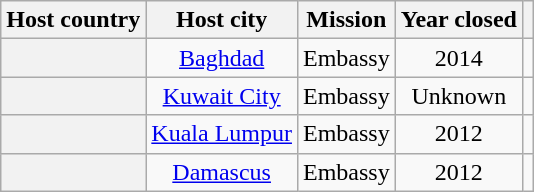<table class="wikitable plainrowheaders" style="text-align:center;">
<tr>
<th scope="col">Host country</th>
<th scope="col">Host city</th>
<th scope="col">Mission</th>
<th scope="col">Year closed</th>
<th scope="col"></th>
</tr>
<tr>
<th scope="row"></th>
<td><a href='#'>Baghdad</a></td>
<td>Embassy</td>
<td>2014</td>
<td></td>
</tr>
<tr>
<th scope="row"></th>
<td><a href='#'>Kuwait City</a></td>
<td>Embassy</td>
<td>Unknown</td>
<td></td>
</tr>
<tr>
<th scope="row"></th>
<td><a href='#'>Kuala Lumpur</a></td>
<td>Embassy</td>
<td>2012</td>
<td></td>
</tr>
<tr>
<th scope="row"></th>
<td><a href='#'>Damascus</a></td>
<td>Embassy</td>
<td>2012</td>
<td></td>
</tr>
</table>
